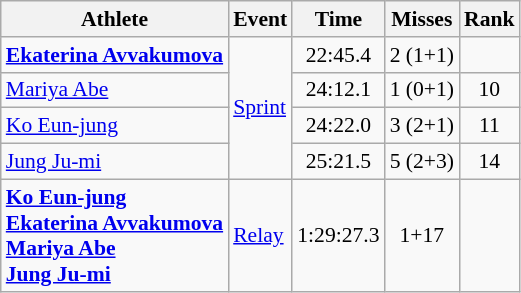<table class="wikitable" style="font-size:90%;text-align:center;">
<tr>
<th>Athlete</th>
<th>Event</th>
<th>Time</th>
<th>Misses</th>
<th>Rank</th>
</tr>
<tr>
<td align=left><strong><a href='#'>Ekaterina Avvakumova</a></strong></td>
<td align=left rowspan=4><a href='#'>Sprint</a></td>
<td>22:45.4</td>
<td>2 (1+1)</td>
<td></td>
</tr>
<tr>
<td align=left><a href='#'>Mariya Abe</a></td>
<td>24:12.1</td>
<td>1 (0+1)</td>
<td>10</td>
</tr>
<tr>
<td align=left><a href='#'>Ko Eun-jung</a></td>
<td>24:22.0</td>
<td>3 (2+1)</td>
<td>11</td>
</tr>
<tr>
<td align=left><a href='#'>Jung Ju-mi</a></td>
<td>25:21.5</td>
<td>5 (2+3)</td>
<td>14</td>
</tr>
<tr>
<td align=left><strong><a href='#'>Ko Eun-jung</a><br><a href='#'>Ekaterina Avvakumova</a><br><a href='#'>Mariya Abe</a><br><a href='#'>Jung Ju-mi</a></strong></td>
<td align=left><a href='#'>Relay</a></td>
<td>1:29:27.3</td>
<td>1+17</td>
<td></td>
</tr>
</table>
